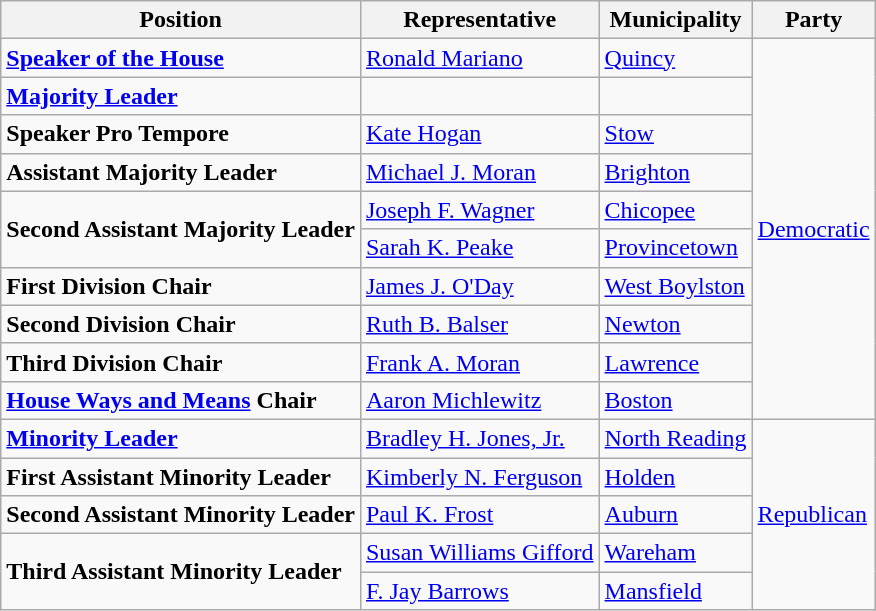<table class=wikitable>
<tr>
<th>Position</th>
<th>Representative</th>
<th>Municipality</th>
<th>Party</th>
</tr>
<tr>
<td><a href='#'><strong>Speaker of the House</strong></a></td>
<td><a href='#'>Ronald Mariano</a></td>
<td><a href='#'>Quincy</a></td>
<td rowspan="10" ><a href='#'>Democratic</a></td>
</tr>
<tr>
<td><strong><a href='#'>Majority Leader</a></strong></td>
<td></td>
<td></td>
</tr>
<tr>
<td><strong>Speaker Pro Tempore</strong></td>
<td><a href='#'>Kate Hogan</a></td>
<td><a href='#'>Stow</a></td>
</tr>
<tr>
<td><strong>Assistant Majority Leader</strong></td>
<td><a href='#'>Michael J. Moran</a></td>
<td><a href='#'>Brighton</a></td>
</tr>
<tr>
<td rowspan="2"><strong>Second Assistant Majority Leader</strong></td>
<td><a href='#'>Joseph F. Wagner</a></td>
<td><a href='#'>Chicopee</a></td>
</tr>
<tr>
<td><a href='#'>Sarah K. Peake</a></td>
<td><a href='#'>Provincetown</a></td>
</tr>
<tr>
<td><strong>First Division Chair</strong></td>
<td><a href='#'>James J. O'Day</a></td>
<td><a href='#'>West Boylston</a></td>
</tr>
<tr>
<td><strong>Second Division Chair</strong></td>
<td><a href='#'>Ruth B. Balser</a></td>
<td><a href='#'>Newton</a></td>
</tr>
<tr>
<td><strong>Third Division Chair</strong></td>
<td><a href='#'>Frank A. Moran</a></td>
<td><a href='#'>Lawrence</a></td>
</tr>
<tr>
<td><strong><a href='#'>House Ways and Means</a> Chair</strong></td>
<td><a href='#'>Aaron Michlewitz</a></td>
<td><a href='#'>Boston</a></td>
</tr>
<tr>
<td><strong><a href='#'>Minority Leader</a></strong></td>
<td><a href='#'>Bradley H. Jones, Jr.</a></td>
<td><a href='#'>North Reading</a></td>
<td rowspan="5" ><a href='#'>Republican</a></td>
</tr>
<tr>
<td><strong>First Assistant Minority Leader</strong></td>
<td><a href='#'>Kimberly N. Ferguson</a></td>
<td><a href='#'>Holden</a></td>
</tr>
<tr>
<td><strong>Second Assistant Minority Leader</strong></td>
<td><a href='#'>Paul K. Frost</a></td>
<td><a href='#'>Auburn</a></td>
</tr>
<tr>
<td rowspan="2"><strong>Third Assistant Minority Leader</strong></td>
<td><a href='#'>Susan Williams Gifford</a></td>
<td><a href='#'>Wareham</a></td>
</tr>
<tr>
<td><a href='#'>F. Jay Barrows</a></td>
<td><a href='#'>Mansfield</a></td>
</tr>
</table>
